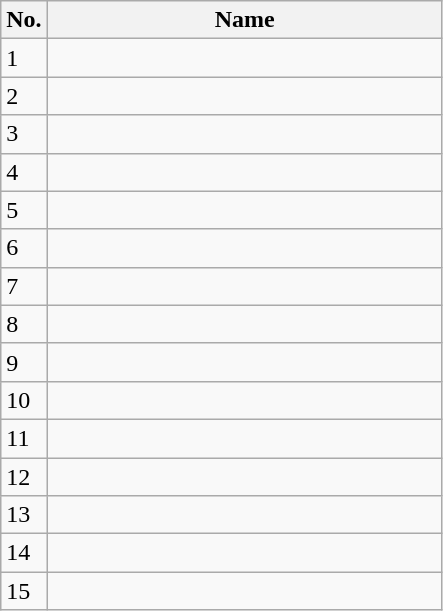<table class=wikitable sortable style=font-size:100%; text-align:center;>
<tr>
<th>No.</th>
<th style=width:16em>Name</th>
</tr>
<tr>
<td>1</td>
<td align=left></td>
</tr>
<tr>
<td>2</td>
<td align=left></td>
</tr>
<tr>
<td>3</td>
<td align=left></td>
</tr>
<tr>
<td>4</td>
<td align=left></td>
</tr>
<tr>
<td>5</td>
<td align=left></td>
</tr>
<tr>
<td>6</td>
<td align=left></td>
</tr>
<tr>
<td>7</td>
<td align=left></td>
</tr>
<tr>
<td>8</td>
<td align=left></td>
</tr>
<tr>
<td>9</td>
<td align=left></td>
</tr>
<tr>
<td>10</td>
<td align=left></td>
</tr>
<tr>
<td>11</td>
<td align=left></td>
</tr>
<tr>
<td>12</td>
<td align=left></td>
</tr>
<tr>
<td>13</td>
<td align=left></td>
</tr>
<tr>
<td>14</td>
<td align=left></td>
</tr>
<tr>
<td>15</td>
<td align=left></td>
</tr>
</table>
